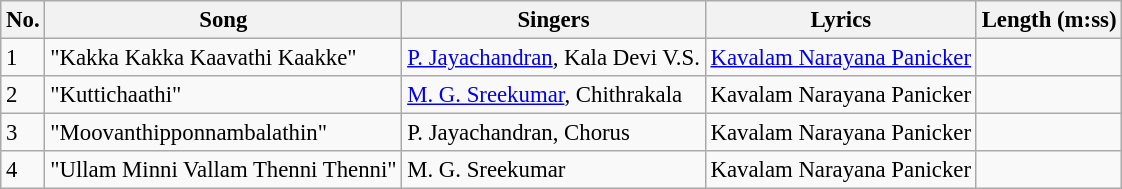<table class="wikitable" style="font-size:95%;">
<tr>
<th>No.</th>
<th>Song</th>
<th>Singers</th>
<th>Lyrics</th>
<th>Length (m:ss)</th>
</tr>
<tr>
<td>1</td>
<td>"Kakka Kakka Kaavathi Kaakke"</td>
<td><a href='#'>P. Jayachandran</a>, Kala Devi V.S.</td>
<td><a href='#'>Kavalam Narayana Panicker</a></td>
<td></td>
</tr>
<tr>
<td>2</td>
<td>"Kuttichaathi"</td>
<td><a href='#'>M. G. Sreekumar</a>, Chithrakala</td>
<td>Kavalam Narayana Panicker</td>
<td></td>
</tr>
<tr>
<td>3</td>
<td>"Moovanthipponnambalathin"</td>
<td>P. Jayachandran, Chorus</td>
<td>Kavalam Narayana Panicker</td>
<td></td>
</tr>
<tr>
<td>4</td>
<td>"Ullam Minni Vallam Thenni Thenni"</td>
<td>M. G. Sreekumar</td>
<td>Kavalam Narayana Panicker</td>
<td></td>
</tr>
</table>
